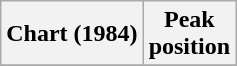<table class="wikitable sortable plainrowheaders">
<tr>
<th>Chart (1984)</th>
<th>Peak<br>position</th>
</tr>
<tr>
</tr>
</table>
